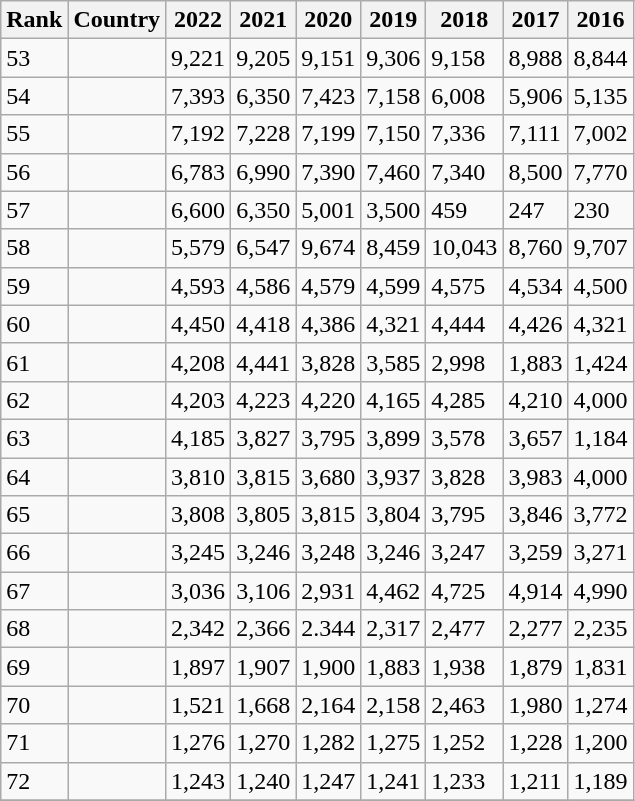<table class="wikitable sortable">
<tr>
<th>Rank</th>
<th>Country</th>
<th>2022</th>
<th>2021</th>
<th>2020</th>
<th>2019</th>
<th>2018</th>
<th>2017</th>
<th>2016</th>
</tr>
<tr>
<td>53</td>
<td></td>
<td align="left">9,221</td>
<td align="left">9,205</td>
<td align="left">9,151</td>
<td align="left">9,306</td>
<td align="left">9,158</td>
<td align="left">8,988</td>
<td align="left">8,844</td>
</tr>
<tr>
<td>54</td>
<td></td>
<td align="left">7,393</td>
<td align="left">6,350</td>
<td align="left">7,423</td>
<td align="left">7,158</td>
<td align="left">6,008</td>
<td align="left">5,906</td>
<td align="left">5,135</td>
</tr>
<tr>
<td>55</td>
<td></td>
<td align="left">7,192</td>
<td align="left">7,228</td>
<td align="left">7,199</td>
<td align="left">7,150</td>
<td align="left">7,336</td>
<td align="left">7,111</td>
<td align="left">7,002</td>
</tr>
<tr>
<td>56</td>
<td></td>
<td align="left">6,783</td>
<td align="left">6,990</td>
<td align="left">7,390</td>
<td align="left">7,460</td>
<td align="left">7,340</td>
<td align="left">8,500</td>
<td align="left">7,770</td>
</tr>
<tr>
<td>57</td>
<td></td>
<td align="left">6,600</td>
<td align="left">6,350</td>
<td align="left">5,001</td>
<td align="left">3,500</td>
<td align="left">459</td>
<td align="left">247</td>
<td align="left">230</td>
</tr>
<tr>
<td>58</td>
<td></td>
<td align="left">5,579</td>
<td align="left">6,547</td>
<td align="left">9,674</td>
<td align="left">8,459</td>
<td align="left">10,043</td>
<td align="left">8,760</td>
<td align="left">9,707</td>
</tr>
<tr>
<td>59</td>
<td></td>
<td align="left">4,593</td>
<td align="left">4,586</td>
<td align="left">4,579</td>
<td align="left">4,599</td>
<td align="left">4,575</td>
<td align="left">4,534</td>
<td align="left">4,500</td>
</tr>
<tr>
<td>60</td>
<td><em></em></td>
<td align="left">4,450</td>
<td align="left">4,418</td>
<td align="left">4,386</td>
<td align="left">4,321</td>
<td align="left">4,444</td>
<td align="left">4,426</td>
<td align="left">4,321</td>
</tr>
<tr>
<td>61</td>
<td></td>
<td align="left">4,208</td>
<td align="left">4,441</td>
<td align="left">3,828</td>
<td align="left">3,585</td>
<td align="left">2,998</td>
<td align="left">1,883</td>
<td align="left">1,424</td>
</tr>
<tr>
<td>62</td>
<td></td>
<td align="left">4,203</td>
<td align="left">4,223</td>
<td align="left">4,220</td>
<td align="left">4,165</td>
<td align="left">4,285</td>
<td align="left">4,210</td>
<td align="left">4,000</td>
</tr>
<tr>
<td>63</td>
<td></td>
<td align="left">4,185</td>
<td align="left">3,827</td>
<td align="left">3,795</td>
<td align="left">3,899</td>
<td align="left">3,578</td>
<td align="left">3,657</td>
<td align="left">1,184</td>
</tr>
<tr>
<td>64</td>
<td></td>
<td align="left">3,810</td>
<td align="left">3,815</td>
<td align="left">3,680</td>
<td align="left">3,937</td>
<td align="left">3,828</td>
<td align="left">3,983</td>
<td align="left">4,000</td>
</tr>
<tr>
<td>65</td>
<td></td>
<td align="left">3,808</td>
<td align="left">3,805</td>
<td align="left">3,815</td>
<td align="left">3,804</td>
<td align="left">3,795</td>
<td align="left">3,846</td>
<td align="left">3,772</td>
</tr>
<tr>
<td>66</td>
<td></td>
<td align="left">3,245</td>
<td align="left">3,246</td>
<td align="left">3,248</td>
<td align="left">3,246</td>
<td align="left">3,247</td>
<td align="left">3,259</td>
<td align="left">3,271</td>
</tr>
<tr>
<td>67</td>
<td><em></em></td>
<td align="left">3,036</td>
<td align="left">3,106</td>
<td align="left">2,931</td>
<td align="left">4,462</td>
<td align="left">4,725</td>
<td align="left">4,914</td>
<td align="left">4,990</td>
</tr>
<tr>
<td>68</td>
<td></td>
<td align="left">2,342</td>
<td align="left">2,366</td>
<td align="left">2.344</td>
<td align="left">2,317</td>
<td align="left">2,477</td>
<td align="left">2,277</td>
<td align="left">2,235</td>
</tr>
<tr>
<td>69</td>
<td></td>
<td align="left">1,897</td>
<td align="left">1,907</td>
<td align="left">1,900</td>
<td align="left">1,883</td>
<td align="left">1,938</td>
<td align="left">1,879</td>
<td align="left">1,831</td>
</tr>
<tr>
<td>70</td>
<td></td>
<td align="left">1,521</td>
<td align="left">1,668</td>
<td align="left">2,164</td>
<td align="left">2,158</td>
<td align="left">2,463</td>
<td align="left">1,980</td>
<td align="left">1,274</td>
</tr>
<tr>
<td>71</td>
<td></td>
<td align="left">1,276</td>
<td align="left">1,270</td>
<td align="left">1,282</td>
<td align="left">1,275</td>
<td align="left">1,252</td>
<td align="left">1,228</td>
<td align="left">1,200</td>
</tr>
<tr>
<td>72</td>
<td></td>
<td align="left">1,243</td>
<td align="left">1,240</td>
<td align="left">1,247</td>
<td align="left">1,241</td>
<td align="left">1,233</td>
<td align="left">1,211</td>
<td align="left">1,189</td>
</tr>
<tr>
</tr>
</table>
